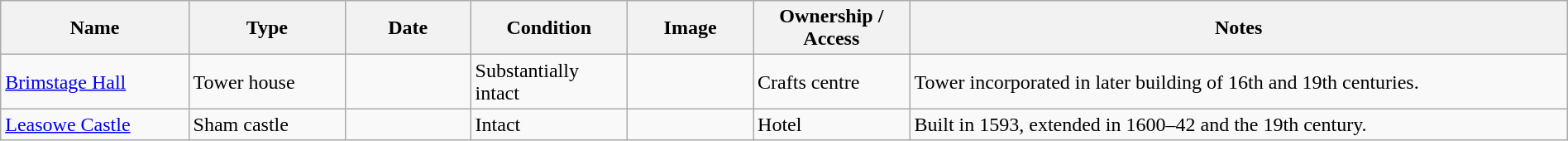<table class="wikitable sortable sticky-header" width="100%">
<tr>
<th width="12%">Name</th>
<th width="10%">Type</th>
<th width="8%">Date</th>
<th width="10%">Condition</th>
<th class="unsortable" width="94">Image</th>
<th width="10%">Ownership / Access</th>
<th class="unsortable">Notes</th>
</tr>
<tr>
<td><a href='#'>Brimstage Hall</a></td>
<td>Tower house</td>
<td></td>
<td>Substantially intact</td>
<td></td>
<td>Crafts centre</td>
<td>Tower incorporated in later building of 16th and 19th centuries.</td>
</tr>
<tr>
<td><a href='#'>Leasowe Castle</a></td>
<td>Sham castle</td>
<td></td>
<td>Intact</td>
<td></td>
<td>Hotel</td>
<td>Built in 1593, extended in 1600–42 and the 19th century.</td>
</tr>
</table>
